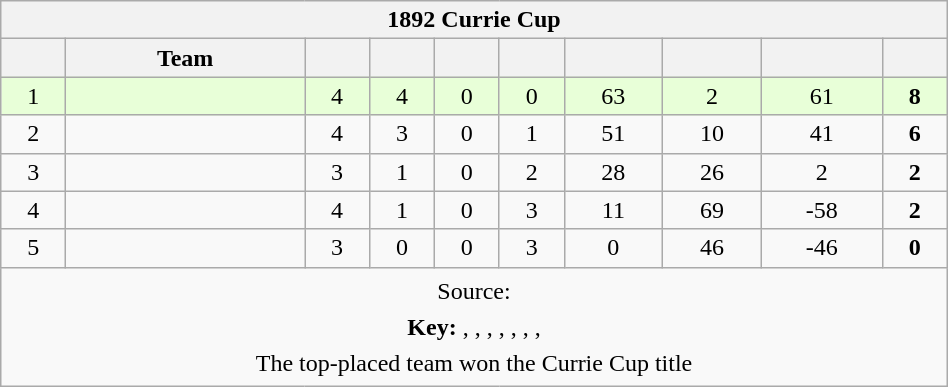<table class="wikitable" style="min-width:50%; text-align:center">
<tr>
<th colspan="100%"><strong>1892 Currie Cup</strong></th>
</tr>
<tr>
<th style="padding:0;"></th>
<th style="width:9.5em;">Team</th>
<th></th>
<th></th>
<th></th>
<th></th>
<th></th>
<th></th>
<th></th>
<th><br></th>
</tr>
<tr style="background:#E8FFD8;">
<td>1</td>
<td align=left></td>
<td>4</td>
<td>4</td>
<td>0</td>
<td>0</td>
<td>63</td>
<td>2</td>
<td>61</td>
<td><strong>8</strong></td>
</tr>
<tr>
<td>2</td>
<td align=left></td>
<td>4</td>
<td>3</td>
<td>0</td>
<td>1</td>
<td>51</td>
<td>10</td>
<td>41</td>
<td><strong>6</strong></td>
</tr>
<tr>
<td>3</td>
<td align=left></td>
<td>3</td>
<td>1</td>
<td>0</td>
<td>2</td>
<td>28</td>
<td>26</td>
<td>2</td>
<td><strong>2</strong></td>
</tr>
<tr>
<td>4</td>
<td align=left></td>
<td>4</td>
<td>1</td>
<td>0</td>
<td>3</td>
<td>11</td>
<td>69</td>
<td>-58</td>
<td><strong>2</strong></td>
</tr>
<tr>
<td>5</td>
<td align></td>
<td>3</td>
<td>0</td>
<td>0</td>
<td>3</td>
<td>0</td>
<td>46</td>
<td>-46</td>
<td><strong>0</strong></td>
</tr>
<tr>
<td colspan="100%" style="line-height:1.5;"><div> Source: <br><strong>Key:</strong> , , , , , , , <br><span>The top-placed team</span> won the Currie Cup title
</div></td>
</tr>
</table>
